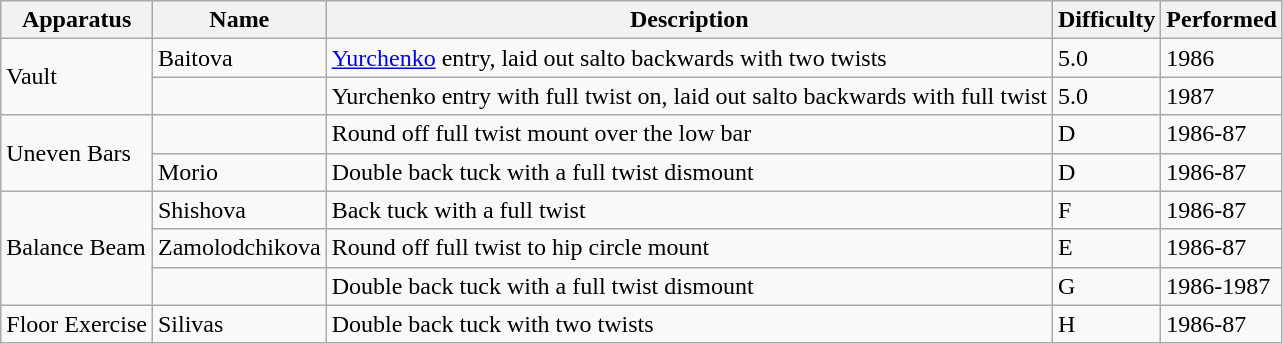<table class="wikitable">
<tr>
<th>Apparatus</th>
<th>Name</th>
<th>Description</th>
<th>Difficulty</th>
<th>Performed</th>
</tr>
<tr>
<td rowspan="2">Vault</td>
<td>Baitova</td>
<td><a href='#'>Yurchenko</a> entry, laid out salto backwards with two twists</td>
<td>5.0</td>
<td>1986</td>
</tr>
<tr>
<td></td>
<td>Yurchenko entry with full twist on, laid out salto backwards with full twist</td>
<td>5.0</td>
<td>1987</td>
</tr>
<tr>
<td rowspan="2">Uneven Bars</td>
<td></td>
<td>Round off full twist mount over the low bar</td>
<td>D</td>
<td>1986-87</td>
</tr>
<tr>
<td>Morio</td>
<td>Double back tuck with a full twist dismount</td>
<td>D</td>
<td>1986-87</td>
</tr>
<tr>
<td rowspan="3">Balance Beam</td>
<td>Shishova</td>
<td>Back tuck with a full twist</td>
<td>F</td>
<td>1986-87</td>
</tr>
<tr>
<td>Zamolodchikova</td>
<td>Round off full twist to hip circle mount</td>
<td>E</td>
<td>1986-87</td>
</tr>
<tr>
<td></td>
<td>Double back tuck with a full twist dismount</td>
<td>G</td>
<td>1986-1987</td>
</tr>
<tr>
<td>Floor Exercise</td>
<td>Silivas</td>
<td>Double back tuck with two twists</td>
<td>H</td>
<td>1986-87</td>
</tr>
</table>
